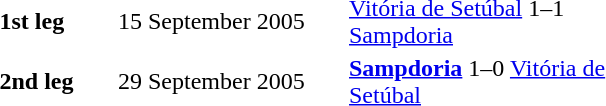<table>
<tr ---->
<td width="75"></td>
</tr>
<tr ---->
<td width="75"></td>
<td width="150"></td>
<td width="200"></td>
</tr>
<tr ---->
<td><strong>1st leg</strong></td>
<td>15 September 2005</td>
<td><a href='#'>Vitória de Setúbal</a> 1–1 <a href='#'>Sampdoria</a></td>
</tr>
<tr ---->
<td><strong>2nd leg</strong></td>
<td>29 September 2005</td>
<td><strong><a href='#'>Sampdoria</a></strong> 1–0 <a href='#'>Vitória de Setúbal</a></td>
</tr>
</table>
